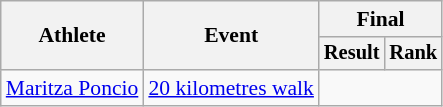<table class="wikitable" style="font-size:90%">
<tr>
<th rowspan="2">Athlete</th>
<th rowspan="2">Event</th>
<th colspan="2">Final</th>
</tr>
<tr style="font-size:95%">
<th>Result</th>
<th>Rank</th>
</tr>
<tr align=center>
<td align=left><a href='#'>Maritza Poncio</a></td>
<td align=left><a href='#'>20 kilometres walk</a></td>
<td colspan=2></td>
</tr>
</table>
